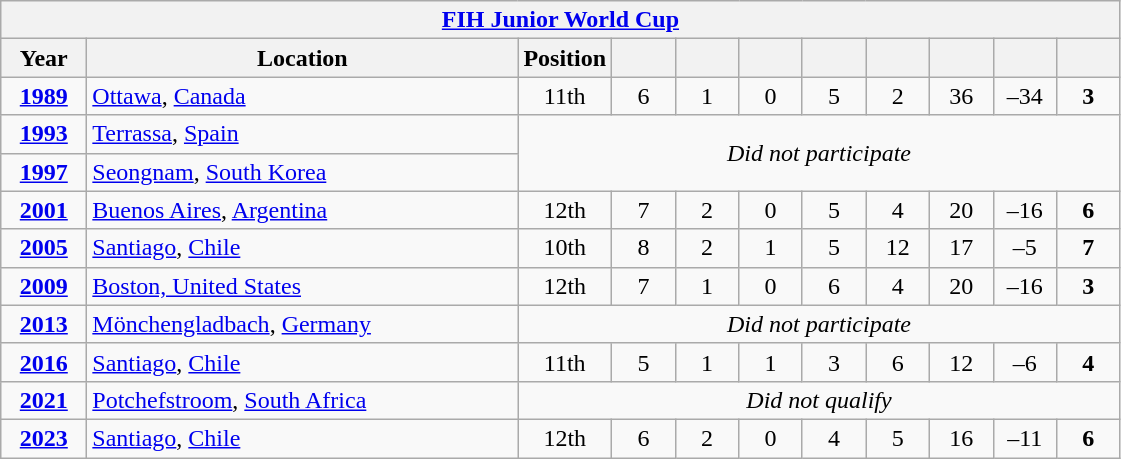<table class="wikitable" style="text-align: center;">
<tr>
<th colspan=11><a href='#'>FIH Junior World Cup</a></th>
</tr>
<tr>
<th style="width: 50px;">Year</th>
<th style="width: 280px;">Location</th>
<th style="width: 50px;">Position</th>
<th style="width: 35px;"></th>
<th style="width: 35px;"></th>
<th style="width: 35px;"></th>
<th style="width: 35px;"></th>
<th style="width: 35px;"></th>
<th style="width: 35px;"></th>
<th style="width: 35px;"></th>
<th style="width: 35px;"></th>
</tr>
<tr>
<td><strong><a href='#'>1989</a></strong></td>
<td style="text-align: left;"> <a href='#'>Ottawa</a>, <a href='#'>Canada</a></td>
<td>11th</td>
<td>6</td>
<td>1</td>
<td>0</td>
<td>5</td>
<td>2</td>
<td>36</td>
<td>–34</td>
<td><strong>3</strong></td>
</tr>
<tr>
<td><strong><a href='#'>1993</a></strong></td>
<td style="text-align: left;"> <a href='#'>Terrassa</a>, <a href='#'>Spain</a></td>
<td colspan=9; rowspan=2><em>Did not participate</em></td>
</tr>
<tr>
<td><strong><a href='#'>1997</a></strong></td>
<td style="text-align: left;"> <a href='#'>Seongnam</a>, <a href='#'>South Korea</a></td>
</tr>
<tr>
<td><strong><a href='#'>2001</a></strong></td>
<td style="text-align: left;"> <a href='#'>Buenos Aires</a>, <a href='#'>Argentina</a></td>
<td>12th</td>
<td>7</td>
<td>2</td>
<td>0</td>
<td>5</td>
<td>4</td>
<td>20</td>
<td>–16</td>
<td><strong>6</strong></td>
</tr>
<tr>
<td><strong><a href='#'>2005</a></strong></td>
<td style="text-align: left;"> <a href='#'>Santiago</a>, <a href='#'>Chile</a></td>
<td>10th</td>
<td>8</td>
<td>2</td>
<td>1</td>
<td>5</td>
<td>12</td>
<td>17</td>
<td>–5</td>
<td><strong>7</strong></td>
</tr>
<tr>
<td><strong><a href='#'>2009</a></strong></td>
<td style="text-align: left;"> <a href='#'>Boston, United States</a></td>
<td>12th</td>
<td>7</td>
<td>1</td>
<td>0</td>
<td>6</td>
<td>4</td>
<td>20</td>
<td>–16</td>
<td><strong>3</strong></td>
</tr>
<tr>
<td><strong><a href='#'>2013</a></strong></td>
<td style="text-align: left;"> <a href='#'>Mönchengladbach</a>, <a href='#'>Germany</a></td>
<td colspan=9><em>Did not participate</em></td>
</tr>
<tr>
<td><strong><a href='#'>2016</a></strong></td>
<td style="text-align: left;"> <a href='#'>Santiago</a>, <a href='#'>Chile</a></td>
<td>11th</td>
<td>5</td>
<td>1</td>
<td>1</td>
<td>3</td>
<td>6</td>
<td>12</td>
<td>–6</td>
<td><strong>4</strong></td>
</tr>
<tr>
<td><strong><a href='#'>2021</a></strong></td>
<td style="text-align: left;"> <a href='#'>Potchefstroom</a>, <a href='#'>South Africa</a></td>
<td colspan=9><em>Did not qualify</em></td>
</tr>
<tr>
<td><strong><a href='#'>2023</a></strong></td>
<td style="text-align: left;"> <a href='#'>Santiago</a>, <a href='#'>Chile</a></td>
<td>12th</td>
<td>6</td>
<td>2</td>
<td>0</td>
<td>4</td>
<td>5</td>
<td>16</td>
<td>–11</td>
<td><strong>6</strong></td>
</tr>
</table>
